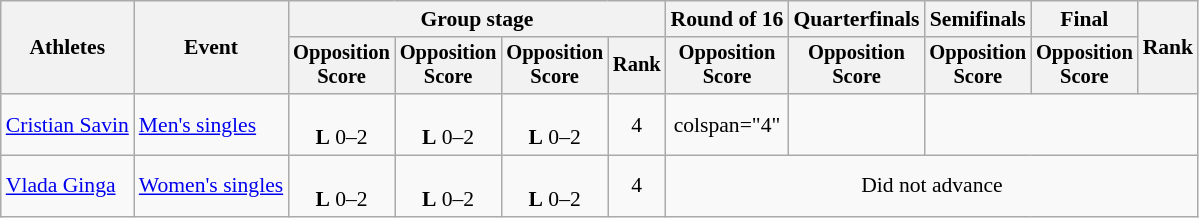<table class="wikitable" style="font-size:90%">
<tr>
<th rowspan="2">Athletes</th>
<th rowspan="2">Event</th>
<th colspan="4">Group stage</th>
<th>Round of 16</th>
<th>Quarterfinals</th>
<th>Semifinals</th>
<th>Final</th>
<th rowspan="2">Rank</th>
</tr>
<tr style="font-size:95%">
<th>Opposition<br>Score</th>
<th>Opposition<br>Score</th>
<th>Opposition<br>Score</th>
<th>Rank</th>
<th>Opposition<br>Score</th>
<th>Opposition<br>Score</th>
<th>Opposition<br>Score</th>
<th>Opposition<br>Score</th>
</tr>
<tr align="center">
<td align=left><a href='#'>Cristian Savin</a></td>
<td align=left><a href='#'>Men's singles</a></td>
<td><br><strong>L</strong> 0–2</td>
<td><br> <strong>L</strong> 0–2</td>
<td><br> <strong>L</strong> 0–2</td>
<td>4</td>
<td>colspan="4" </td>
<td></td>
</tr>
<tr align="center">
<td align=left><a href='#'>Vlada Ginga</a></td>
<td align="left" rowspan="2"><a href='#'>Women's singles</a></td>
<td><br><strong>L</strong> 0–2</td>
<td><br> <strong>L</strong> 0–2</td>
<td><br> <strong>L</strong> 0–2</td>
<td>4</td>
<td colspan=5>Did not advance</td>
</tr>
</table>
